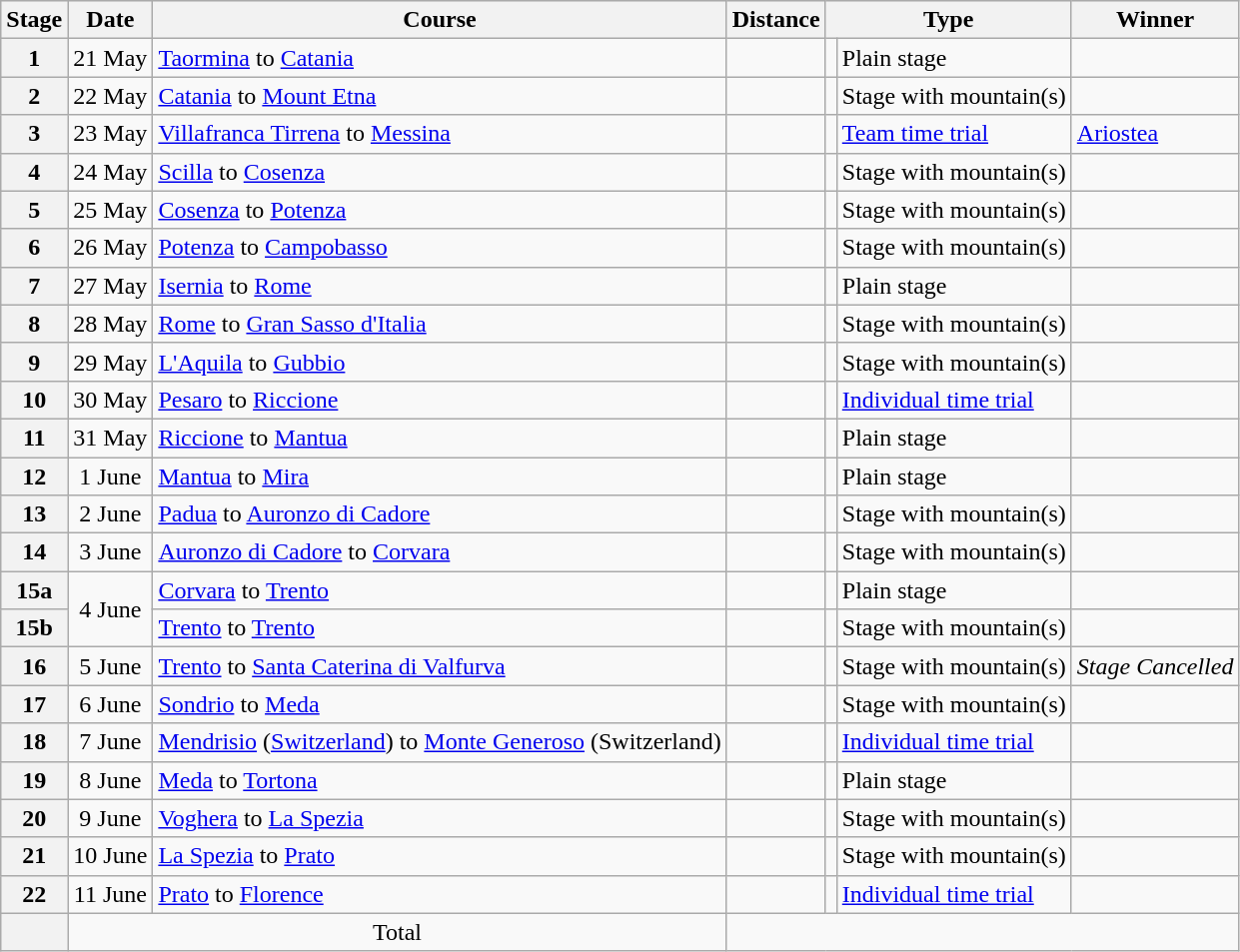<table class="wikitable">
<tr style="background:#efefef;">
<th>Stage</th>
<th>Date</th>
<th>Course</th>
<th>Distance</th>
<th colspan="2">Type</th>
<th>Winner</th>
</tr>
<tr>
<th style="text-align:center">1</th>
<td style="text-align:center;">21 May</td>
<td><a href='#'>Taormina</a> to <a href='#'>Catania</a></td>
<td style="text-align:center;"></td>
<td style="text-align:center;"></td>
<td>Plain stage</td>
<td></td>
</tr>
<tr>
<th style="text-align:center">2</th>
<td style="text-align:center;">22 May</td>
<td><a href='#'>Catania</a> to <a href='#'>Mount Etna</a></td>
<td style="text-align:center;"></td>
<td style="text-align:center;"></td>
<td>Stage with mountain(s)</td>
<td></td>
</tr>
<tr>
<th style="text-align:center">3</th>
<td style="text-align:center;">23 May</td>
<td><a href='#'>Villafranca Tirrena</a> to <a href='#'>Messina</a></td>
<td style="text-align:center;"></td>
<td style="text-align:center;"></td>
<td><a href='#'>Team time trial</a></td>
<td><a href='#'>Ariostea</a></td>
</tr>
<tr>
<th style="text-align:center">4</th>
<td style="text-align:center;">24 May</td>
<td><a href='#'>Scilla</a> to <a href='#'>Cosenza</a></td>
<td style="text-align:center;"></td>
<td style="text-align:center;"></td>
<td>Stage with mountain(s)</td>
<td></td>
</tr>
<tr>
<th style="text-align:center">5</th>
<td style="text-align:center;">25 May</td>
<td><a href='#'>Cosenza</a> to <a href='#'>Potenza</a></td>
<td style="text-align:center;"></td>
<td style="text-align:center;"></td>
<td>Stage with mountain(s)</td>
<td></td>
</tr>
<tr>
<th style="text-align:center">6</th>
<td style="text-align:center;">26 May</td>
<td><a href='#'>Potenza</a> to <a href='#'>Campobasso</a></td>
<td style="text-align:center;"></td>
<td style="text-align:center;"></td>
<td>Stage with mountain(s)</td>
<td></td>
</tr>
<tr>
<th style="text-align:center">7</th>
<td style="text-align:center;">27 May</td>
<td><a href='#'>Isernia</a> to <a href='#'>Rome</a></td>
<td style="text-align:center;"></td>
<td style="text-align:center;"></td>
<td>Plain stage</td>
<td></td>
</tr>
<tr>
<th style="text-align:center">8</th>
<td style="text-align:center;">28 May</td>
<td><a href='#'>Rome</a> to <a href='#'>Gran Sasso d'Italia</a></td>
<td style="text-align:center;"></td>
<td style="text-align:center;"></td>
<td>Stage with mountain(s)</td>
<td></td>
</tr>
<tr>
<th style="text-align:center">9</th>
<td style="text-align:center;">29 May</td>
<td><a href='#'>L'Aquila</a> to <a href='#'>Gubbio</a></td>
<td style="text-align:center;"></td>
<td style="text-align:center;"></td>
<td>Stage with mountain(s)</td>
<td></td>
</tr>
<tr>
<th style="text-align:center">10</th>
<td style="text-align:center;">30 May</td>
<td><a href='#'>Pesaro</a> to <a href='#'>Riccione</a></td>
<td style="text-align:center;"></td>
<td style="text-align:center;"></td>
<td><a href='#'>Individual time trial</a></td>
<td></td>
</tr>
<tr>
<th style="text-align:center">11</th>
<td style="text-align:center;">31 May</td>
<td><a href='#'>Riccione</a> to <a href='#'>Mantua</a></td>
<td style="text-align:center;"></td>
<td style="text-align:center;"></td>
<td>Plain stage</td>
<td></td>
</tr>
<tr>
<th style="text-align:center">12</th>
<td style="text-align:center;">1 June</td>
<td><a href='#'>Mantua</a> to <a href='#'>Mira</a></td>
<td style="text-align:center;"></td>
<td style="text-align:center;"></td>
<td>Plain stage</td>
<td></td>
</tr>
<tr>
<th style="text-align:center">13</th>
<td style="text-align:center;">2 June</td>
<td><a href='#'>Padua</a> to <a href='#'>Auronzo di Cadore</a></td>
<td style="text-align:center;"></td>
<td style="text-align:center;"></td>
<td>Stage with mountain(s)</td>
<td></td>
</tr>
<tr>
<th style="text-align:center">14</th>
<td style="text-align:center;">3 June</td>
<td><a href='#'>Auronzo di Cadore</a> to <a href='#'>Corvara</a></td>
<td style="text-align:center;"></td>
<td style="text-align:center;"></td>
<td>Stage with mountain(s)</td>
<td></td>
</tr>
<tr>
<th style="text-align:center">15a</th>
<td style="text-align:center;" rowspan="2">4 June</td>
<td><a href='#'>Corvara</a> to <a href='#'>Trento</a></td>
<td style="text-align:center;"></td>
<td style="text-align:center;"></td>
<td>Plain stage</td>
<td></td>
</tr>
<tr>
<th style="text-align:center">15b</th>
<td><a href='#'>Trento</a> to <a href='#'>Trento</a></td>
<td style="text-align:center;"></td>
<td style="text-align:center;"></td>
<td>Stage with mountain(s)</td>
<td></td>
</tr>
<tr>
<th style="text-align:center">16</th>
<td style="text-align:center;">5 June</td>
<td><a href='#'>Trento</a> to <a href='#'>Santa Caterina di Valfurva</a></td>
<td style="text-align:center;"><del></del></td>
<td style="text-align:center;"></td>
<td>Stage with mountain(s)</td>
<td style="text-align:center;"><em>Stage Cancelled</em></td>
</tr>
<tr>
<th style="text-align:center">17</th>
<td style="text-align:center;">6 June</td>
<td><a href='#'>Sondrio</a> to <a href='#'>Meda</a></td>
<td style="text-align:center;"></td>
<td style="text-align:center;"></td>
<td>Stage with mountain(s)</td>
<td></td>
</tr>
<tr>
<th style="text-align:center">18</th>
<td style="text-align:center;">7 June</td>
<td><a href='#'>Mendrisio</a> (<a href='#'>Switzerland</a>) to <a href='#'>Monte Generoso</a> (Switzerland)</td>
<td style="text-align:center;"></td>
<td style="text-align:center;"></td>
<td><a href='#'>Individual time trial</a></td>
<td></td>
</tr>
<tr>
<th style="text-align:center">19</th>
<td style="text-align:center;">8 June</td>
<td><a href='#'>Meda</a> to <a href='#'>Tortona</a></td>
<td style="text-align:center;"></td>
<td style="text-align:center;"></td>
<td>Plain stage</td>
<td></td>
</tr>
<tr>
<th style="text-align:center">20</th>
<td style="text-align:center;">9 June</td>
<td><a href='#'>Voghera</a> to <a href='#'>La Spezia</a></td>
<td style="text-align:center;"></td>
<td style="text-align:center;"></td>
<td>Stage with mountain(s)</td>
<td></td>
</tr>
<tr>
<th style="text-align:center">21</th>
<td style="text-align:center;">10 June</td>
<td><a href='#'>La Spezia</a> to <a href='#'>Prato</a></td>
<td style="text-align:center;"></td>
<td style="text-align:center;"></td>
<td>Stage with mountain(s)</td>
<td></td>
</tr>
<tr>
<th style="text-align:center">22</th>
<td style="text-align:center;">11 June</td>
<td><a href='#'>Prato</a> to <a href='#'>Florence</a></td>
<td style="text-align:center;"></td>
<td style="text-align:center;"></td>
<td><a href='#'>Individual time trial</a></td>
<td></td>
</tr>
<tr>
<th></th>
<td colspan="2" style="text-align:center;">Total</td>
<td colspan="5" style="text-align:center;"></td>
</tr>
</table>
